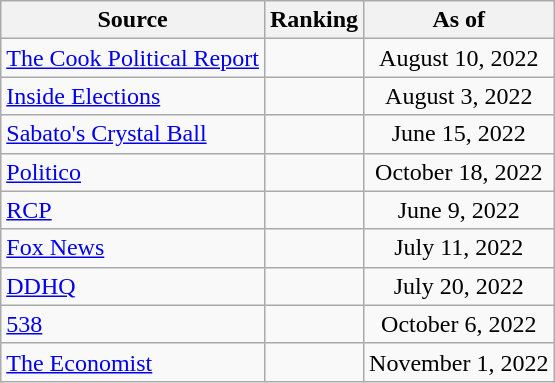<table class="wikitable" style="text-align:center">
<tr>
<th>Source</th>
<th>Ranking</th>
<th>As of</th>
</tr>
<tr>
<td align=left><a href='#'>The Cook Political Report</a></td>
<td></td>
<td>August 10, 2022</td>
</tr>
<tr>
<td align=left><a href='#'>Inside Elections</a></td>
<td></td>
<td>August 3, 2022</td>
</tr>
<tr>
<td align=left><a href='#'>Sabato's Crystal Ball</a></td>
<td></td>
<td>June 15, 2022</td>
</tr>
<tr>
<td align="left"><a href='#'>Politico</a></td>
<td></td>
<td>October 18, 2022</td>
</tr>
<tr>
<td align="left"><a href='#'>RCP</a></td>
<td></td>
<td>June 9, 2022</td>
</tr>
<tr>
<td align=left><a href='#'>Fox News</a></td>
<td></td>
<td>July 11, 2022</td>
</tr>
<tr>
<td align="left"><a href='#'>DDHQ</a></td>
<td></td>
<td>July 20, 2022</td>
</tr>
<tr>
<td align="left"><a href='#'>538</a></td>
<td></td>
<td>October 6, 2022</td>
</tr>
<tr>
<td align="left"><a href='#'>The Economist</a></td>
<td></td>
<td>November 1, 2022</td>
</tr>
</table>
